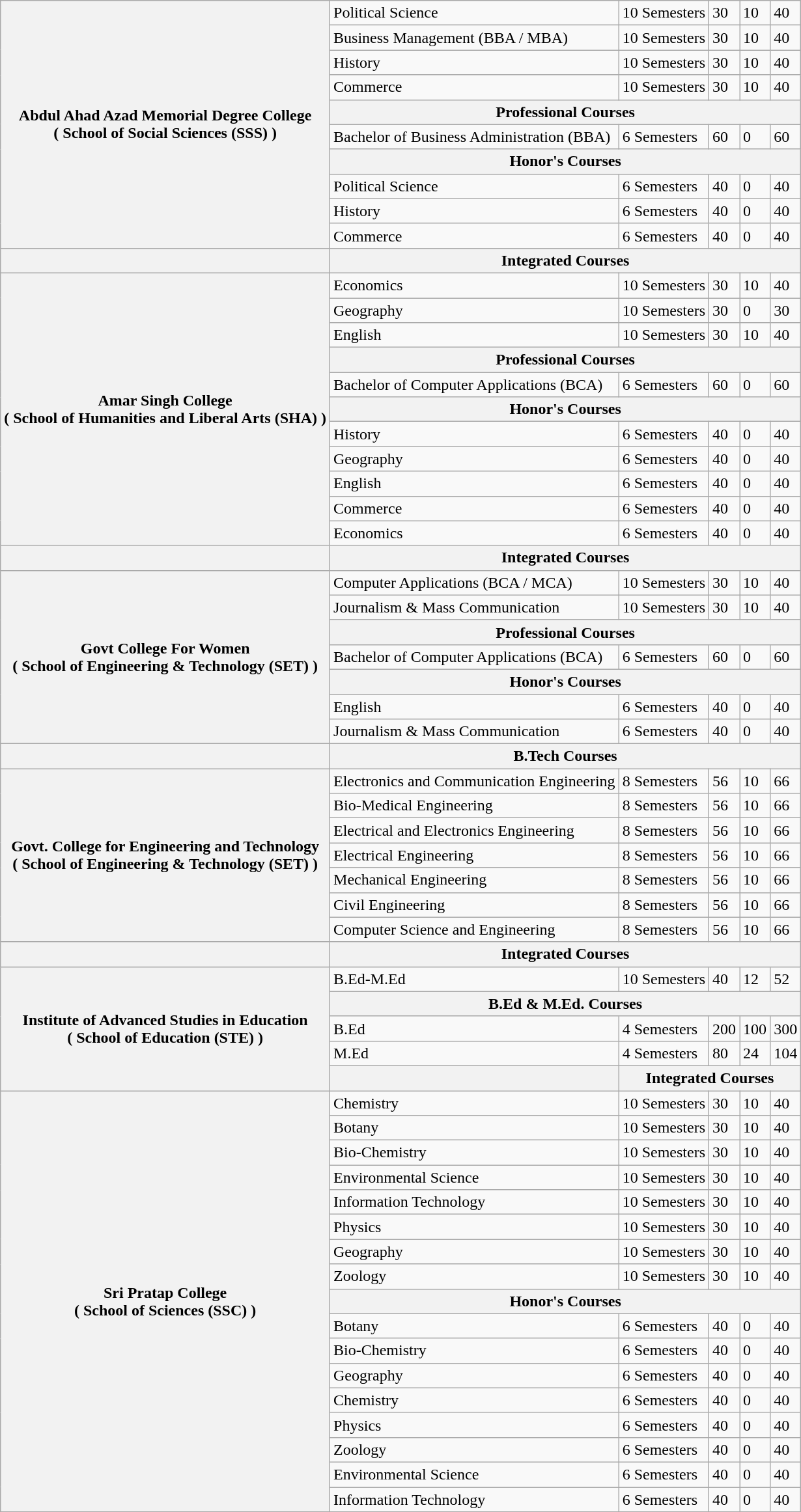<table class="wikitable">
<tr>
<th rowspan="10">Abdul Ahad Azad Memorial Degree College<br>( School of Social Sciences (SSS) )</th>
<td>Political Science</td>
<td>10 Semesters</td>
<td>30</td>
<td>10</td>
<td>40</td>
</tr>
<tr>
<td>Business Management (BBA / MBA)</td>
<td>10 Semesters</td>
<td>30</td>
<td>10</td>
<td>40</td>
</tr>
<tr>
<td>History</td>
<td>10 Semesters</td>
<td>30</td>
<td>10</td>
<td>40</td>
</tr>
<tr>
<td>Commerce</td>
<td>10 Semesters</td>
<td>30</td>
<td>10</td>
<td>40</td>
</tr>
<tr>
<th colspan="5">Professional Courses</th>
</tr>
<tr>
<td>Bachelor of Business Administration (BBA)</td>
<td>6 Semesters</td>
<td>60</td>
<td>0</td>
<td>60</td>
</tr>
<tr>
<th colspan="5">Honor's Courses</th>
</tr>
<tr>
<td>Political Science</td>
<td>6 Semesters</td>
<td>40</td>
<td>0</td>
<td>40</td>
</tr>
<tr>
<td>History</td>
<td>6 Semesters</td>
<td>40</td>
<td>0</td>
<td>40</td>
</tr>
<tr>
<td>Commerce</td>
<td>6 Semesters</td>
<td>40</td>
<td>0</td>
<td>40</td>
</tr>
<tr>
<th></th>
<th colspan="5">Integrated Courses</th>
</tr>
<tr>
<th rowspan="11">Amar Singh College<br>( School of Humanities and Liberal Arts (SHA) )</th>
<td>Economics</td>
<td>10 Semesters</td>
<td>30</td>
<td>10</td>
<td>40</td>
</tr>
<tr>
<td>Geography</td>
<td>10 Semesters</td>
<td>30</td>
<td>0</td>
<td>30</td>
</tr>
<tr>
<td>English</td>
<td>10 Semesters</td>
<td>30</td>
<td>10</td>
<td>40</td>
</tr>
<tr>
<th colspan="5">Professional Courses</th>
</tr>
<tr>
<td>Bachelor of Computer Applications (BCA)</td>
<td>6 Semesters</td>
<td>60</td>
<td>0</td>
<td>60</td>
</tr>
<tr>
<th colspan="5">Honor's Courses</th>
</tr>
<tr>
<td>History</td>
<td>6 Semesters</td>
<td>40</td>
<td>0</td>
<td>40</td>
</tr>
<tr>
<td>Geography</td>
<td>6 Semesters</td>
<td>40</td>
<td>0</td>
<td>40</td>
</tr>
<tr>
<td>English</td>
<td>6 Semesters</td>
<td>40</td>
<td>0</td>
<td>40</td>
</tr>
<tr>
<td>Commerce</td>
<td>6 Semesters</td>
<td>40</td>
<td>0</td>
<td>40</td>
</tr>
<tr>
<td>Economics</td>
<td>6 Semesters</td>
<td>40</td>
<td>0</td>
<td>40</td>
</tr>
<tr>
<th></th>
<th colspan="5">Integrated Courses</th>
</tr>
<tr>
<th rowspan="7">Govt College For Women<br>( School of Engineering & Technology (SET) )</th>
<td>Computer Applications (BCA / MCA)</td>
<td>10 Semesters</td>
<td>30</td>
<td>10</td>
<td>40</td>
</tr>
<tr>
<td>Journalism & Mass Communication</td>
<td>10 Semesters</td>
<td>30</td>
<td>10</td>
<td>40</td>
</tr>
<tr>
<th colspan="5">Professional Courses</th>
</tr>
<tr>
<td>Bachelor of Computer Applications (BCA)</td>
<td>6 Semesters</td>
<td>60</td>
<td>0</td>
<td>60</td>
</tr>
<tr>
<th colspan="5">Honor's Courses</th>
</tr>
<tr>
<td>English</td>
<td>6 Semesters</td>
<td>40</td>
<td>0</td>
<td>40</td>
</tr>
<tr>
<td>Journalism & Mass Communication</td>
<td>6 Semesters</td>
<td>40</td>
<td>0</td>
<td>40</td>
</tr>
<tr>
<th></th>
<th colspan="5">B.Tech Courses</th>
</tr>
<tr>
<th rowspan="7">Govt. College for Engineering and Technology<br>( School of Engineering & Technology (SET) )</th>
<td>Electronics and Communication Engineering</td>
<td>8 Semesters</td>
<td>56</td>
<td>10</td>
<td>66</td>
</tr>
<tr>
<td>Bio-Medical Engineering</td>
<td>8 Semesters</td>
<td>56</td>
<td>10</td>
<td>66</td>
</tr>
<tr>
<td>Electrical and Electronics Engineering</td>
<td>8 Semesters</td>
<td>56</td>
<td>10</td>
<td>66</td>
</tr>
<tr>
<td>Electrical Engineering</td>
<td>8 Semesters</td>
<td>56</td>
<td>10</td>
<td>66</td>
</tr>
<tr>
<td>Mechanical Engineering</td>
<td>8 Semesters</td>
<td>56</td>
<td>10</td>
<td>66</td>
</tr>
<tr>
<td>Civil Engineering</td>
<td>8 Semesters</td>
<td>56</td>
<td>10</td>
<td>66</td>
</tr>
<tr>
<td>Computer Science and Engineering</td>
<td>8 Semesters</td>
<td>56</td>
<td>10</td>
<td>66</td>
</tr>
<tr>
<th></th>
<th colspan="5">Integrated Courses</th>
</tr>
<tr>
<th rowspan="5">Institute of Advanced Studies in Education<br>( School of Education (STE) )</th>
<td>B.Ed-M.Ed</td>
<td>10 Semesters</td>
<td>40</td>
<td>12</td>
<td>52</td>
</tr>
<tr>
<th colspan="5">B.Ed & M.Ed. Courses</th>
</tr>
<tr>
<td>B.Ed</td>
<td>4 Semesters</td>
<td>200</td>
<td>100</td>
<td>300</td>
</tr>
<tr>
<td>M.Ed</td>
<td>4 Semesters</td>
<td>80</td>
<td>24</td>
<td>104</td>
</tr>
<tr>
<th></th>
<th colspan="5">Integrated Courses</th>
</tr>
<tr>
<th rowspan="17">Sri Pratap College<br>( School of Sciences (SSC) )</th>
<td>Chemistry</td>
<td>10 Semesters</td>
<td>30</td>
<td>10</td>
<td>40</td>
</tr>
<tr>
<td>Botany</td>
<td>10 Semesters</td>
<td>30</td>
<td>10</td>
<td>40</td>
</tr>
<tr>
<td>Bio-Chemistry</td>
<td>10 Semesters</td>
<td>30</td>
<td>10</td>
<td>40</td>
</tr>
<tr>
<td>Environmental Science</td>
<td>10 Semesters</td>
<td>30</td>
<td>10</td>
<td>40</td>
</tr>
<tr>
<td>Information Technology</td>
<td>10 Semesters</td>
<td>30</td>
<td>10</td>
<td>40</td>
</tr>
<tr>
<td>Physics</td>
<td>10 Semesters</td>
<td>30</td>
<td>10</td>
<td>40</td>
</tr>
<tr>
<td>Geography</td>
<td>10 Semesters</td>
<td>30</td>
<td>10</td>
<td>40</td>
</tr>
<tr>
<td>Zoology</td>
<td>10 Semesters</td>
<td>30</td>
<td>10</td>
<td>40</td>
</tr>
<tr>
<th colspan="5">Honor's Courses</th>
</tr>
<tr>
<td>Botany</td>
<td>6 Semesters</td>
<td>40</td>
<td>0</td>
<td>40</td>
</tr>
<tr>
<td>Bio-Chemistry</td>
<td>6 Semesters</td>
<td>40</td>
<td>0</td>
<td>40</td>
</tr>
<tr>
<td>Geography</td>
<td>6 Semesters</td>
<td>40</td>
<td>0</td>
<td>40</td>
</tr>
<tr>
<td>Chemistry</td>
<td>6 Semesters</td>
<td>40</td>
<td>0</td>
<td>40</td>
</tr>
<tr>
<td>Physics</td>
<td>6 Semesters</td>
<td>40</td>
<td>0</td>
<td>40</td>
</tr>
<tr>
<td>Zoology</td>
<td>6 Semesters</td>
<td>40</td>
<td>0</td>
<td>40</td>
</tr>
<tr>
<td>Environmental Science</td>
<td>6 Semesters</td>
<td>40</td>
<td>0</td>
<td>40</td>
</tr>
<tr>
<td>Information Technology</td>
<td>6 Semesters</td>
<td>40</td>
<td>0</td>
<td>40</td>
</tr>
</table>
